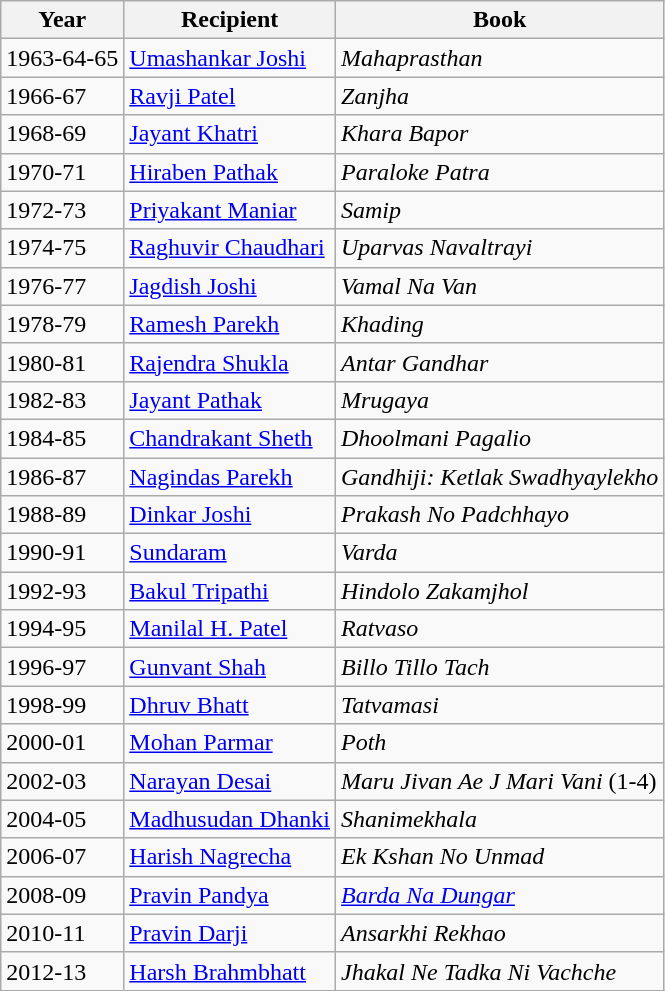<table class="wikitable">
<tr>
<th>Year</th>
<th>Recipient</th>
<th>Book</th>
</tr>
<tr>
<td>1963-64-65</td>
<td><a href='#'>Umashankar Joshi</a></td>
<td><em>Mahaprasthan</em></td>
</tr>
<tr>
<td>1966-67</td>
<td><a href='#'>Ravji Patel</a></td>
<td><em>Zanjha</em></td>
</tr>
<tr>
<td>1968-69</td>
<td><a href='#'>Jayant Khatri</a></td>
<td><em>Khara Bapor</em></td>
</tr>
<tr>
<td>1970-71</td>
<td><a href='#'>Hiraben Pathak</a></td>
<td><em>Paraloke Patra</em></td>
</tr>
<tr>
<td>1972-73</td>
<td><a href='#'>Priyakant Maniar</a></td>
<td><em>Samip</em></td>
</tr>
<tr>
<td>1974-75</td>
<td><a href='#'>Raghuvir Chaudhari</a></td>
<td><em>Uparvas Navaltrayi</em></td>
</tr>
<tr>
<td>1976-77</td>
<td><a href='#'>Jagdish Joshi</a></td>
<td><em>Vamal Na Van</em></td>
</tr>
<tr>
<td>1978-79</td>
<td><a href='#'>Ramesh Parekh</a></td>
<td><em>Khading</em></td>
</tr>
<tr>
<td>1980-81</td>
<td><a href='#'>Rajendra Shukla</a></td>
<td><em>Antar Gandhar</em></td>
</tr>
<tr>
<td>1982-83</td>
<td><a href='#'>Jayant Pathak</a></td>
<td><em>Mrugaya</em></td>
</tr>
<tr>
<td>1984-85</td>
<td><a href='#'>Chandrakant Sheth</a></td>
<td><em>Dhoolmani Pagalio</em></td>
</tr>
<tr>
<td>1986-87</td>
<td><a href='#'>Nagindas Parekh</a></td>
<td><em>Gandhiji: Ketlak Swadhyaylekho</em></td>
</tr>
<tr>
<td>1988-89</td>
<td><a href='#'>Dinkar Joshi</a></td>
<td><em>Prakash No Padchhayo</em></td>
</tr>
<tr>
<td>1990-91</td>
<td><a href='#'>Sundaram</a></td>
<td><em>Varda</em></td>
</tr>
<tr>
<td>1992-93</td>
<td><a href='#'>Bakul Tripathi</a></td>
<td><em>Hindolo Zakamjhol</em></td>
</tr>
<tr>
<td>1994-95</td>
<td><a href='#'>Manilal H. Patel</a></td>
<td><em>Ratvaso</em></td>
</tr>
<tr>
<td>1996-97</td>
<td><a href='#'>Gunvant Shah</a></td>
<td><em>Billo Tillo Tach</em></td>
</tr>
<tr>
<td>1998-99</td>
<td><a href='#'>Dhruv Bhatt</a></td>
<td><em>Tatvamasi</em></td>
</tr>
<tr>
<td>2000-01</td>
<td><a href='#'>Mohan Parmar</a></td>
<td><em>Poth</em></td>
</tr>
<tr>
<td>2002-03</td>
<td><a href='#'>Narayan Desai</a></td>
<td><em>Maru Jivan Ae J Mari Vani</em> (1-4)</td>
</tr>
<tr>
<td>2004-05</td>
<td><a href='#'>Madhusudan Dhanki</a></td>
<td><em>Shanimekhala</em></td>
</tr>
<tr>
<td>2006-07</td>
<td><a href='#'>Harish Nagrecha</a></td>
<td><em>Ek Kshan No Unmad</em></td>
</tr>
<tr>
<td>2008-09</td>
<td><a href='#'>Pravin Pandya</a></td>
<td><em><a href='#'>Barda Na Dungar</a></em></td>
</tr>
<tr>
<td>2010-11</td>
<td><a href='#'>Pravin Darji</a></td>
<td><em>Ansarkhi Rekhao</em></td>
</tr>
<tr>
<td>2012-13</td>
<td><a href='#'>Harsh Brahmbhatt</a></td>
<td><em>Jhakal Ne Tadka Ni Vachche</em></td>
</tr>
</table>
